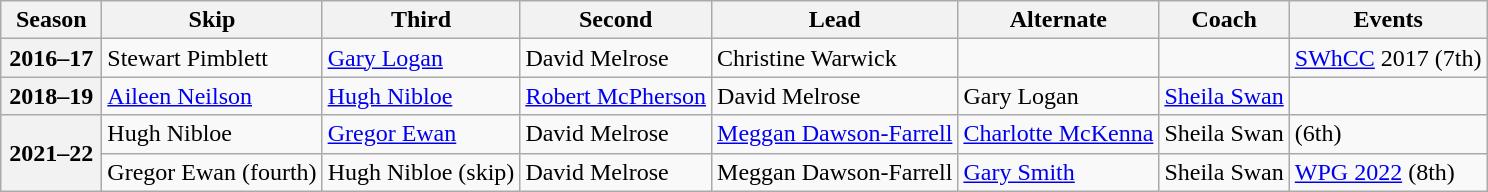<table class="wikitable">
<tr>
<th scope="col" width=60>Season</th>
<th scope="col">Skip</th>
<th scope="col">Third</th>
<th scope="col">Second</th>
<th scope="col">Lead</th>
<th scope="col">Alternate</th>
<th scope="col">Coach</th>
<th scope="col">Events</th>
</tr>
<tr>
<th scope="row">2016–17</th>
<td>Stewart Pimblett</td>
<td><a href='#'>Gary Logan</a></td>
<td>David Melrose</td>
<td>Christine Warwick</td>
<td></td>
<td></td>
<td><a href='#'>SWhCC</a> 2017 (7th)</td>
</tr>
<tr>
<th scope="row">2018–19</th>
<td><a href='#'>Aileen Neilson</a></td>
<td><a href='#'>Hugh Nibloe</a></td>
<td><a href='#'>Robert McPherson</a></td>
<td>David Melrose</td>
<td>Gary Logan</td>
<td><a href='#'>Sheila Swan</a></td>
<td> </td>
</tr>
<tr>
<th scope="row" rowspan=2>2021–22</th>
<td>Hugh Nibloe</td>
<td><a href='#'>Gregor Ewan</a></td>
<td>David Melrose</td>
<td><a href='#'>Meggan Dawson-Farrell</a></td>
<td><a href='#'>Charlotte McKenna</a></td>
<td>Sheila Swan</td>
<td> (6th)</td>
</tr>
<tr>
<td>Gregor Ewan (fourth)</td>
<td>Hugh Nibloe (skip)</td>
<td>David Melrose</td>
<td>Meggan Dawson-Farrell</td>
<td><a href='#'>Gary Smith</a></td>
<td>Sheila Swan</td>
<td><a href='#'>WPG 2022</a> (8th)</td>
</tr>
</table>
